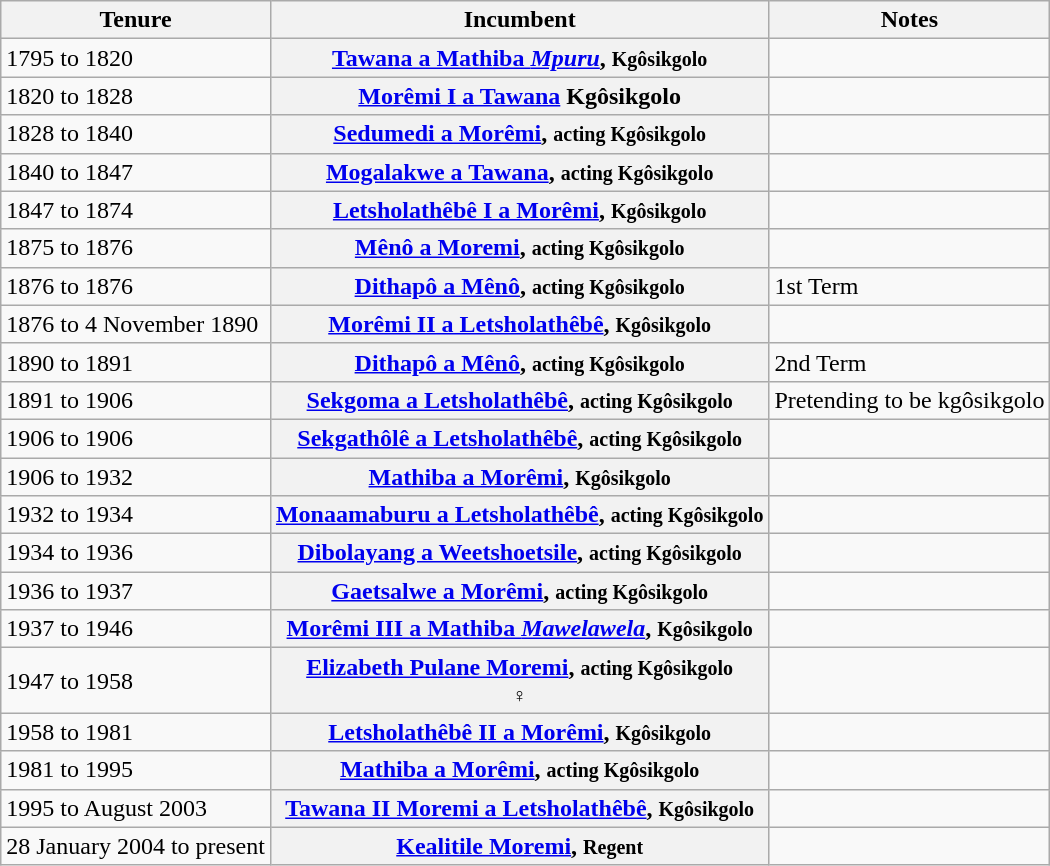<table class="wikitable sortable">
<tr>
<th>Tenure</th>
<th>Incumbent</th>
<th>Notes</th>
</tr>
<tr>
<td>1795 to 1820</td>
<th><a href='#'>Tawana a Mathiba <em>Mpuru</em></a>, <small>Kgôsikgolo</small></th>
<td></td>
</tr>
<tr>
<td>1820 to 1828</td>
<th><a href='#'>Morêmi I a Tawana</a> Kgôsikgolo</th>
<td></td>
</tr>
<tr>
<td>1828 to 1840</td>
<th><a href='#'>Sedumedi a Morêmi</a>, <small>acting Kgôsikgolo</small></th>
<td></td>
</tr>
<tr>
<td>1840 to 1847</td>
<th><a href='#'>Mogalakwe a Tawana</a>, <small>acting Kgôsikgolo</small></th>
<td></td>
</tr>
<tr>
<td>1847 to 1874</td>
<th><a href='#'>Letsholathêbê I a Morêmi</a>, <small>Kgôsikgolo</small></th>
<td></td>
</tr>
<tr>
<td>1875 to 1876</td>
<th><a href='#'>Mênô a Moremi</a>, <small>acting Kgôsikgolo</small></th>
<td></td>
</tr>
<tr>
<td>1876 to 1876</td>
<th><a href='#'>Dithapô a Mênô</a>, <small>acting Kgôsikgolo</small></th>
<td>1st Term</td>
</tr>
<tr>
<td>1876 to 4 November 1890</td>
<th><a href='#'>Morêmi II a Letsholathêbê</a>, <small>Kgôsikgolo</small></th>
<td></td>
</tr>
<tr>
<td>1890 to 1891</td>
<th><a href='#'>Dithapô a Mênô</a>, <small>acting Kgôsikgolo</small></th>
<td>2nd Term</td>
</tr>
<tr>
<td>1891 to 1906</td>
<th><a href='#'>Sekgoma a Letsholathêbê</a>, <small>acting Kgôsikgolo</small></th>
<td>Pretending to be kgôsikgolo</td>
</tr>
<tr>
<td>1906 to 1906</td>
<th><a href='#'>Sekgathôlê a Letsholathêbê</a>, <small>acting Kgôsikgolo</small></th>
<td></td>
</tr>
<tr>
<td>1906 to 1932</td>
<th><a href='#'>Mathiba a Morêmi</a>, <small>Kgôsikgolo</small></th>
<td></td>
</tr>
<tr>
<td>1932 to 1934</td>
<th><a href='#'>Monaamaburu a Letsholathêbê</a>, <small>acting Kgôsikgolo</small></th>
<td></td>
</tr>
<tr>
<td>1934 to 1936</td>
<th><a href='#'>Dibolayang a Weetshoetsile</a>, <small>acting Kgôsikgolo</small></th>
<td></td>
</tr>
<tr>
<td>1936 to 1937</td>
<th><a href='#'>Gaetsalwe a Morêmi</a>, <small>acting Kgôsikgolo</small></th>
<td></td>
</tr>
<tr>
<td>1937 to 1946</td>
<th><a href='#'>Morêmi III a Mathiba <em>Mawelawela</em></a>, <small>Kgôsikgolo</small></th>
<td></td>
</tr>
<tr>
<td>1947 to 1958</td>
<th><a href='#'>Elizabeth Pulane Moremi</a>, <small>acting Kgôsikgolo<br>♀</small></th>
<td></td>
</tr>
<tr>
<td>1958 to 1981</td>
<th><a href='#'>Letsholathêbê II a Morêmi</a>, <small>Kgôsikgolo</small></th>
<td></td>
</tr>
<tr>
<td>1981 to 1995</td>
<th><a href='#'>Mathiba a Morêmi</a>, <small>acting Kgôsikgolo</small></th>
<td></td>
</tr>
<tr>
<td>1995 to August 2003</td>
<th><a href='#'>Tawana II Moremi a Letsholathêbê</a>, <small>Kgôsikgolo</small></th>
<td></td>
</tr>
<tr>
<td>28 January 2004 to present</td>
<th><a href='#'>Kealitile Moremi</a>, <small>Regent</small></th>
<td></td>
</tr>
</table>
